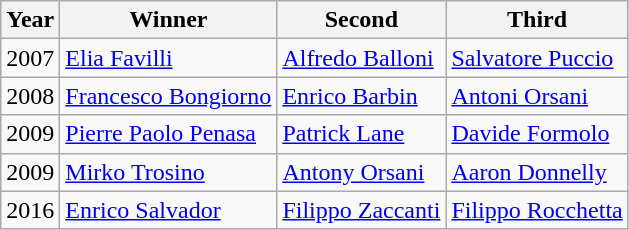<table class="wikitable">
<tr>
<th>Year</th>
<th>Winner</th>
<th>Second</th>
<th>Third</th>
</tr>
<tr>
<td>2007</td>
<td> <a href='#'>Elia Favilli</a></td>
<td> <a href='#'>Alfredo Balloni</a></td>
<td> <a href='#'>Salvatore Puccio</a></td>
</tr>
<tr>
<td>2008</td>
<td> <a href='#'>Francesco Bongiorno</a></td>
<td> <a href='#'>Enrico Barbin</a></td>
<td> <a href='#'>Antoni Orsani</a></td>
</tr>
<tr>
<td>2009</td>
<td> <a href='#'>Pierre Paolo Penasa</a></td>
<td> <a href='#'>Patrick Lane</a></td>
<td> <a href='#'>Davide Formolo</a></td>
</tr>
<tr>
<td>2009</td>
<td> <a href='#'>Mirko Trosino</a></td>
<td> <a href='#'>Antony Orsani</a></td>
<td> <a href='#'>Aaron Donnelly</a></td>
</tr>
<tr>
<td>2016</td>
<td> <a href='#'>Enrico Salvador</a></td>
<td> <a href='#'>Filippo Zaccanti</a></td>
<td> <a href='#'>Filippo Rocchetta</a></td>
</tr>
</table>
